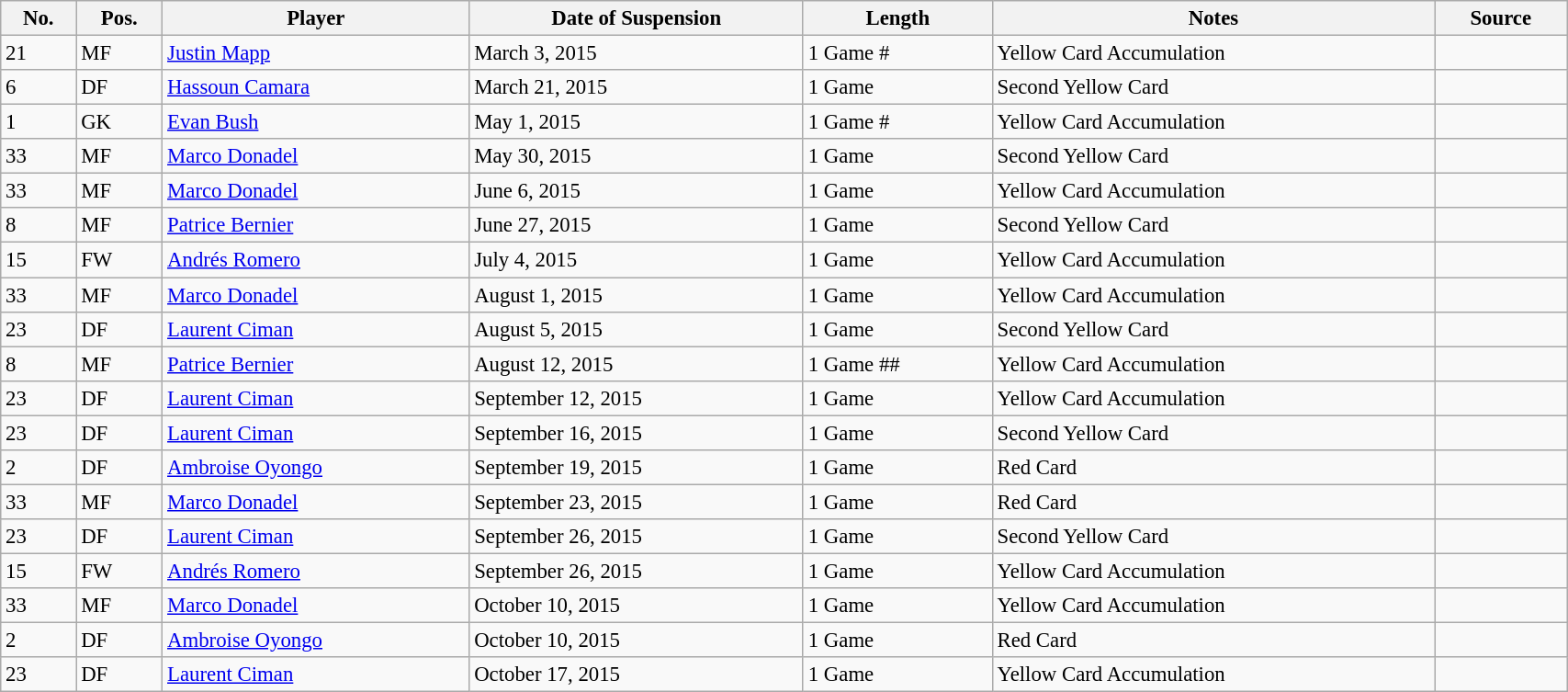<table class="wikitable sortable" style="width:90%; text-align:center; font-size:95%; text-align:left;">
<tr>
<th><strong>No.</strong></th>
<th><strong>Pos.</strong></th>
<th><strong>Player</strong></th>
<th><strong>Date of Suspension</strong></th>
<th><strong>Length</strong></th>
<th><strong>Notes</strong></th>
<th><strong>Source</strong></th>
</tr>
<tr>
<td>21</td>
<td>MF</td>
<td> <a href='#'>Justin Mapp</a></td>
<td>March 3, 2015</td>
<td>1 Game #</td>
<td>Yellow Card Accumulation</td>
<td></td>
</tr>
<tr>
<td>6</td>
<td>DF</td>
<td> <a href='#'>Hassoun Camara</a></td>
<td>March 21, 2015</td>
<td>1 Game</td>
<td>Second Yellow Card</td>
<td></td>
</tr>
<tr>
<td>1</td>
<td>GK</td>
<td> <a href='#'>Evan Bush</a></td>
<td>May 1, 2015</td>
<td>1 Game #</td>
<td>Yellow Card Accumulation</td>
<td></td>
</tr>
<tr>
<td>33</td>
<td>MF</td>
<td> <a href='#'>Marco Donadel</a></td>
<td>May 30, 2015</td>
<td>1 Game</td>
<td>Second Yellow Card</td>
<td></td>
</tr>
<tr>
<td>33</td>
<td>MF</td>
<td> <a href='#'>Marco Donadel</a></td>
<td>June 6, 2015</td>
<td>1 Game</td>
<td>Yellow Card Accumulation</td>
<td></td>
</tr>
<tr>
<td>8</td>
<td>MF</td>
<td> <a href='#'>Patrice Bernier</a></td>
<td>June 27, 2015</td>
<td>1 Game</td>
<td>Second Yellow Card</td>
<td></td>
</tr>
<tr>
<td>15</td>
<td>FW</td>
<td> <a href='#'>Andrés Romero</a></td>
<td>July 4, 2015</td>
<td>1 Game</td>
<td>Yellow Card Accumulation</td>
<td></td>
</tr>
<tr>
<td>33</td>
<td>MF</td>
<td> <a href='#'>Marco Donadel</a></td>
<td>August 1, 2015</td>
<td>1 Game</td>
<td>Yellow Card Accumulation</td>
<td></td>
</tr>
<tr>
<td>23</td>
<td>DF</td>
<td> <a href='#'>Laurent Ciman</a></td>
<td>August 5, 2015</td>
<td>1 Game</td>
<td>Second Yellow Card</td>
<td></td>
</tr>
<tr>
<td>8</td>
<td>MF</td>
<td> <a href='#'>Patrice Bernier</a></td>
<td>August 12, 2015</td>
<td>1 Game ##</td>
<td>Yellow Card Accumulation</td>
<td></td>
</tr>
<tr>
<td>23</td>
<td>DF</td>
<td> <a href='#'>Laurent Ciman</a></td>
<td>September 12, 2015</td>
<td>1 Game</td>
<td>Yellow Card Accumulation</td>
<td></td>
</tr>
<tr>
<td>23</td>
<td>DF</td>
<td> <a href='#'>Laurent Ciman</a></td>
<td>September 16, 2015</td>
<td>1 Game</td>
<td>Second Yellow Card</td>
<td></td>
</tr>
<tr>
<td>2</td>
<td>DF</td>
<td> <a href='#'>Ambroise Oyongo</a></td>
<td>September 19, 2015</td>
<td>1 Game</td>
<td>Red Card</td>
<td></td>
</tr>
<tr>
<td>33</td>
<td>MF</td>
<td> <a href='#'>Marco Donadel</a></td>
<td>September 23, 2015</td>
<td>1 Game</td>
<td>Red Card</td>
<td></td>
</tr>
<tr>
<td>23</td>
<td>DF</td>
<td> <a href='#'>Laurent Ciman</a></td>
<td>September 26, 2015</td>
<td>1 Game</td>
<td>Second Yellow Card</td>
<td></td>
</tr>
<tr>
<td>15</td>
<td>FW</td>
<td> <a href='#'>Andrés Romero</a></td>
<td>September 26, 2015</td>
<td>1 Game</td>
<td>Yellow Card Accumulation</td>
<td></td>
</tr>
<tr>
<td>33</td>
<td>MF</td>
<td> <a href='#'>Marco Donadel</a></td>
<td>October 10, 2015</td>
<td>1 Game</td>
<td>Yellow Card Accumulation</td>
<td></td>
</tr>
<tr>
<td>2</td>
<td>DF</td>
<td> <a href='#'>Ambroise Oyongo</a></td>
<td>October 10, 2015</td>
<td>1 Game</td>
<td>Red Card</td>
<td></td>
</tr>
<tr>
<td>23</td>
<td>DF</td>
<td> <a href='#'>Laurent Ciman</a></td>
<td>October 17, 2015</td>
<td>1 Game</td>
<td>Yellow Card Accumulation</td>
<td></td>
</tr>
</table>
